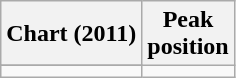<table class="wikitable">
<tr>
<th>Chart (2011)</th>
<th>Peak<br>position</th>
</tr>
<tr>
</tr>
<tr>
<td></td>
</tr>
</table>
